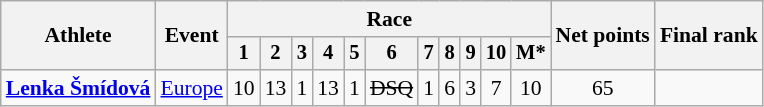<table class="wikitable" style="font-size:90%">
<tr>
<th rowspan=2>Athlete</th>
<th rowspan=2>Event</th>
<th colspan=11>Race</th>
<th rowspan=2>Net points</th>
<th rowspan=2>Final rank</th>
</tr>
<tr style="font-size:95%">
<th>1</th>
<th>2</th>
<th>3</th>
<th>4</th>
<th>5</th>
<th>6</th>
<th>7</th>
<th>8</th>
<th>9</th>
<th>10</th>
<th>M*</th>
</tr>
<tr align=center>
<td align=left><strong><a href='#'>Lenka Šmídová</a></strong></td>
<td align=left><a href='#'>Europe</a></td>
<td>10</td>
<td>13</td>
<td>1</td>
<td>13</td>
<td>1</td>
<td><s>DSQ</s></td>
<td>1</td>
<td>6</td>
<td>3</td>
<td>7</td>
<td>10</td>
<td>65</td>
<td></td>
</tr>
</table>
